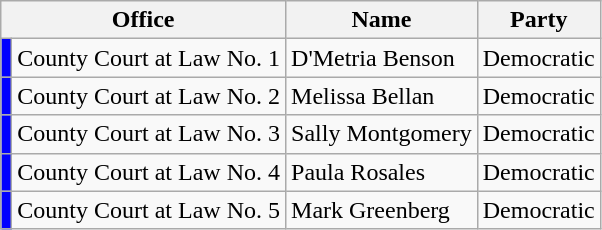<table class="wikitable">
<tr>
<th colspan="2">Office</th>
<th>Name</th>
<th>Party</th>
</tr>
<tr>
<td bgcolor="blue"></td>
<td>County Court at Law No. 1</td>
<td>D'Metria Benson</td>
<td>Democratic</td>
</tr>
<tr>
<td bgcolor="blue"></td>
<td>County Court at Law No. 2</td>
<td>Melissa Bellan</td>
<td>Democratic</td>
</tr>
<tr>
<td bgcolor="blue"></td>
<td>County Court at Law No. 3</td>
<td>Sally Montgomery</td>
<td>Democratic</td>
</tr>
<tr>
<td bgcolor="blue"></td>
<td>County Court at Law No. 4</td>
<td>Paula Rosales</td>
<td>Democratic</td>
</tr>
<tr>
<td bgcolor="blue"></td>
<td>County Court at Law No. 5</td>
<td>Mark Greenberg</td>
<td>Democratic</td>
</tr>
</table>
